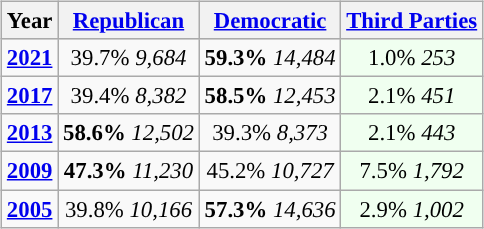<table class="wikitable" style="float:right; font-size:95%;">
<tr bgcolor=lightgrey>
<th>Year</th>
<th><a href='#'>Republican</a></th>
<th><a href='#'>Democratic</a></th>
<th><a href='#'>Third Parties</a></th>
</tr>
<tr>
<td style="text-align:center; "><strong><a href='#'>2021</a></strong></td>
<td style="text-align:center; ">39.7% <em>9,684</em></td>
<td style="text-align:center; "><strong>59.3%</strong> <em>14,484</em></td>
<td style="text-align:center; background:honeyDew;">1.0% <em>253</em></td>
</tr>
<tr>
<td style="text-align:center; "><strong><a href='#'>2017</a></strong></td>
<td style="text-align:center; ">39.4% <em>8,382</em></td>
<td style="text-align:center; "><strong>58.5%</strong> <em>12,453</em></td>
<td style="text-align:center; background:honeyDew;">2.1% <em>451</em></td>
</tr>
<tr>
<td style="text-align:center; "><strong><a href='#'>2013</a></strong></td>
<td style="text-align:center; "><strong>58.6%</strong> <em>12,502</em></td>
<td style="text-align:center; ">39.3%  <em>8,373</em></td>
<td style="text-align:center; background:honeyDew;">2.1% <em>443</em></td>
</tr>
<tr>
<td style="text-align:center; "><strong><a href='#'>2009</a></strong></td>
<td style="text-align:center; "><strong>47.3%</strong> <em>11,230</em></td>
<td style="text-align:center; ">45.2%  <em>10,727</em></td>
<td style="text-align:center; background:honeyDew;">7.5% <em>1,792</em></td>
</tr>
<tr>
<td style="text-align:center; "><strong><a href='#'>2005</a></strong></td>
<td style="text-align:center; ">39.8% <em>10,166</em></td>
<td style="text-align:center; "><strong>57.3%</strong> <em>14,636</em></td>
<td style="text-align:center; background:honeyDew;">2.9% <em>1,002</em></td>
</tr>
</table>
